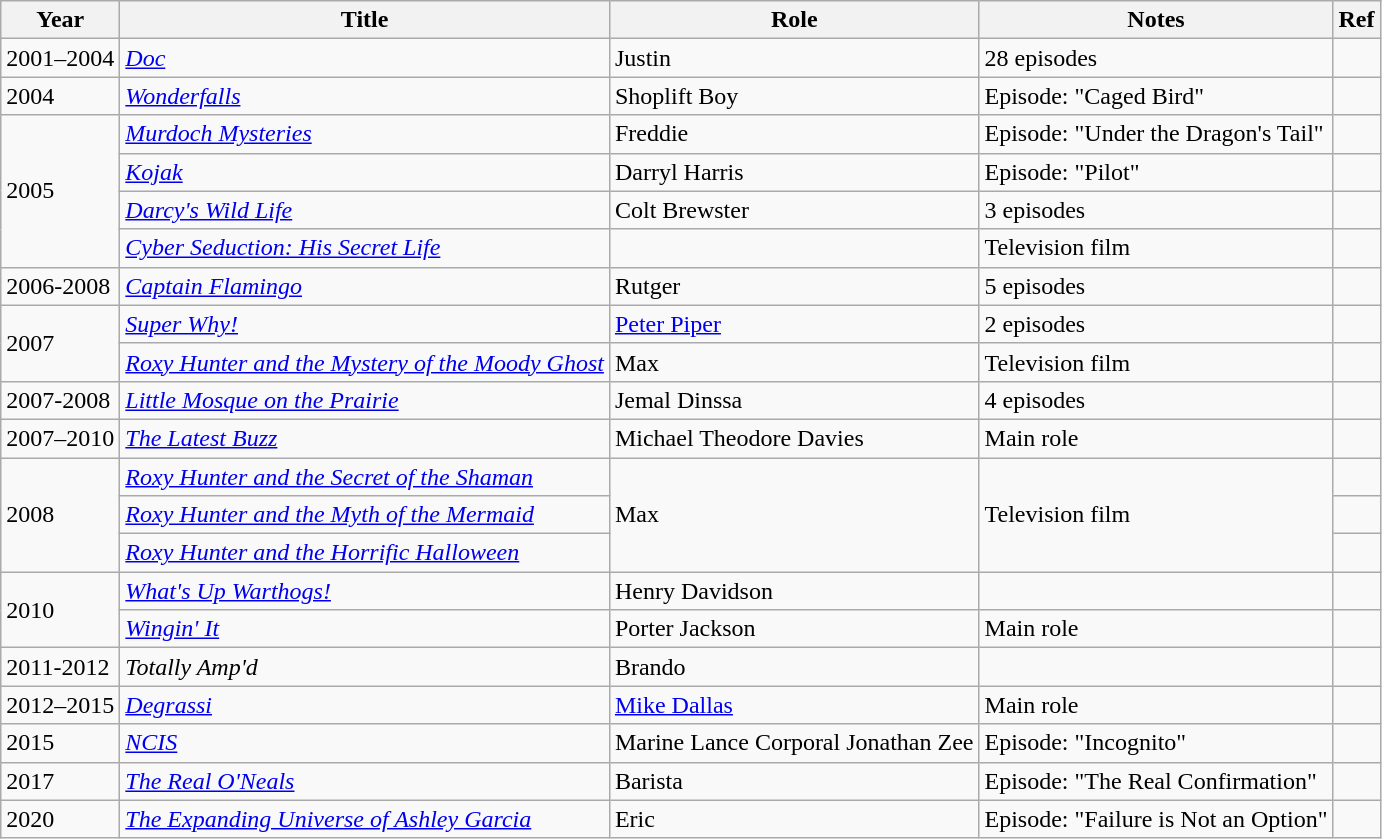<table class="wikitable sortable">
<tr>
<th>Year</th>
<th>Title</th>
<th>Role</th>
<th class="unsortable">Notes</th>
<th class="unsortable">Ref</th>
</tr>
<tr>
<td>2001–2004</td>
<td><em><a href='#'>Doc</a></em></td>
<td>Justin</td>
<td>28 episodes</td>
<td></td>
</tr>
<tr>
<td>2004</td>
<td><em><a href='#'>Wonderfalls</a></em></td>
<td>Shoplift Boy</td>
<td>Episode: "Caged Bird"</td>
<td></td>
</tr>
<tr>
<td rowspan="4">2005</td>
<td><em><a href='#'>Murdoch Mysteries</a></em></td>
<td>Freddie</td>
<td>Episode: "Under the Dragon's Tail"</td>
<td></td>
</tr>
<tr>
<td><em><a href='#'>Kojak</a></em></td>
<td>Darryl Harris</td>
<td>Episode: "Pilot"</td>
<td></td>
</tr>
<tr>
<td><em><a href='#'>Darcy's Wild Life</a></em></td>
<td>Colt Brewster</td>
<td>3 episodes</td>
<td></td>
</tr>
<tr>
<td><em><a href='#'>Cyber Seduction: His Secret Life</a></em></td>
<td></td>
<td>Television film</td>
<td></td>
</tr>
<tr>
<td>2006-2008</td>
<td><em><a href='#'>Captain Flamingo</a></em></td>
<td>Rutger</td>
<td>5 episodes</td>
<td></td>
</tr>
<tr>
<td rowspan=2>2007</td>
<td><em><a href='#'>Super Why!</a></em></td>
<td><a href='#'>Peter Piper</a></td>
<td>2 episodes</td>
<td></td>
</tr>
<tr>
<td><em><a href='#'>Roxy Hunter and the Mystery of the Moody Ghost</a></em></td>
<td>Max</td>
<td>Television film</td>
<td></td>
</tr>
<tr>
<td>2007-2008</td>
<td><em><a href='#'>Little Mosque on the Prairie</a></em></td>
<td>Jemal Dinssa</td>
<td>4 episodes</td>
<td></td>
</tr>
<tr>
<td>2007–2010</td>
<td data-sort-value="Latest Buzz, The"><em><a href='#'>The Latest Buzz</a></em></td>
<td>Michael Theodore Davies</td>
<td>Main role</td>
<td></td>
</tr>
<tr>
<td rowspan=3>2008</td>
<td><em><a href='#'>Roxy Hunter and the Secret of the Shaman</a></em></td>
<td rowspan=3>Max</td>
<td rowspan=3>Television film</td>
<td></td>
</tr>
<tr>
<td><em><a href='#'>Roxy Hunter and the Myth of the Mermaid</a></em></td>
<td></td>
</tr>
<tr>
<td><em><a href='#'>Roxy Hunter and the Horrific Halloween</a></em></td>
<td></td>
</tr>
<tr>
<td rowspan="2">2010</td>
<td><em><a href='#'>What's Up Warthogs!</a></em></td>
<td>Henry Davidson</td>
<td></td>
<td></td>
</tr>
<tr>
<td><em><a href='#'>Wingin' It</a></em></td>
<td>Porter Jackson</td>
<td>Main role</td>
<td></td>
</tr>
<tr>
<td>2011-2012</td>
<td><em>Totally Amp'd</em></td>
<td>Brando</td>
<td></td>
<td></td>
</tr>
<tr>
<td>2012–2015</td>
<td><em><a href='#'>Degrassi</a></em></td>
<td><a href='#'>Mike Dallas</a></td>
<td>Main role</td>
<td></td>
</tr>
<tr>
<td>2015</td>
<td><em><a href='#'>NCIS</a></em></td>
<td>Marine Lance Corporal Jonathan Zee</td>
<td>Episode: "Incognito"</td>
<td></td>
</tr>
<tr>
<td>2017</td>
<td data-sort-value="Real O'Neals, The"><em><a href='#'>The Real O'Neals</a></em></td>
<td>Barista</td>
<td>Episode: "The Real Confirmation"</td>
<td></td>
</tr>
<tr>
<td>2020</td>
<td><em><a href='#'>The Expanding Universe of Ashley Garcia</a></em></td>
<td>Eric</td>
<td>Episode: "Failure is Not an Option"</td>
<td></td>
</tr>
</table>
